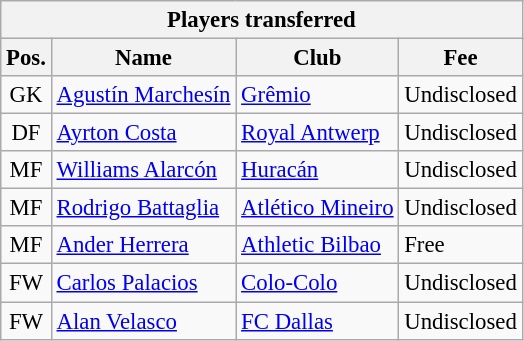<table class="wikitable" style="font-size:95%;">
<tr>
<th colspan="5">Players transferred</th>
</tr>
<tr>
<th>Pos.</th>
<th>Name</th>
<th>Club</th>
<th>Fee</th>
</tr>
<tr>
<td align="center">GK</td>
<td> <a href='#'>Agustín Marchesín</a></td>
<td> <a href='#'>Grêmio</a></td>
<td>Undisclosed</td>
</tr>
<tr>
<td align="center">DF</td>
<td> <a href='#'>Ayrton Costa</a></td>
<td> <a href='#'>Royal Antwerp</a></td>
<td>Undisclosed</td>
</tr>
<tr>
<td align="center">MF</td>
<td> <a href='#'>Williams Alarcón</a></td>
<td> <a href='#'>Huracán</a></td>
<td>Undisclosed</td>
</tr>
<tr>
<td align="center">MF</td>
<td> <a href='#'>Rodrigo Battaglia</a></td>
<td> <a href='#'>Atlético Mineiro</a></td>
<td>Undisclosed</td>
</tr>
<tr>
<td align="center">MF</td>
<td> <a href='#'>Ander Herrera</a></td>
<td> <a href='#'>Athletic Bilbao</a></td>
<td>Free</td>
</tr>
<tr>
<td align="center">FW</td>
<td> <a href='#'>Carlos Palacios</a></td>
<td> <a href='#'>Colo-Colo</a></td>
<td>Undisclosed</td>
</tr>
<tr>
<td align="center">FW</td>
<td> <a href='#'>Alan Velasco</a></td>
<td> <a href='#'>FC Dallas</a></td>
<td>Undisclosed</td>
</tr>
</table>
